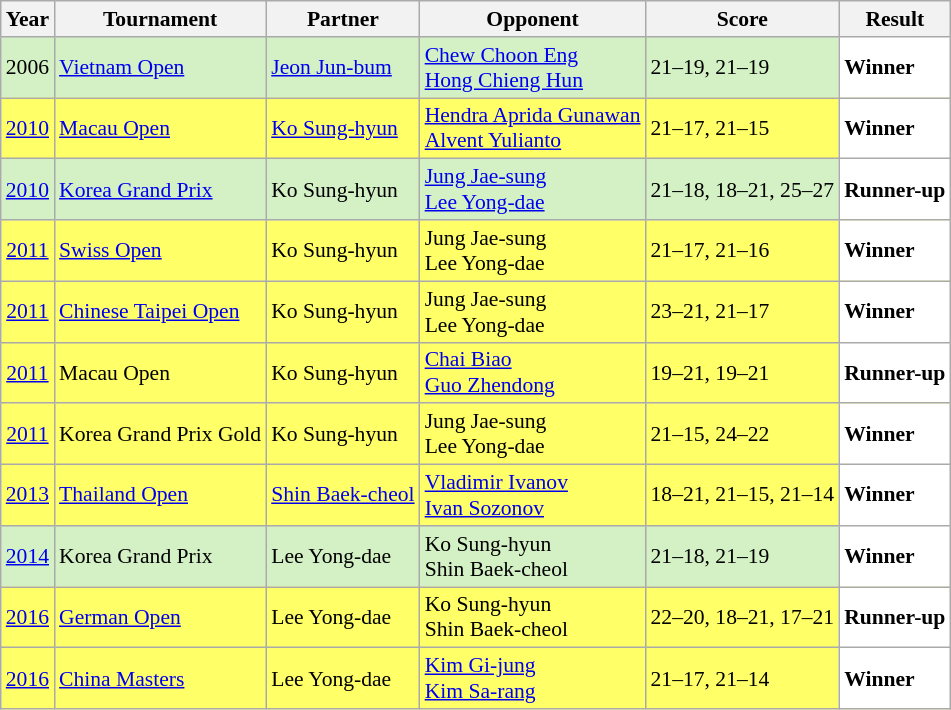<table class="sortable wikitable" style="font-size: 90%;">
<tr>
<th>Year</th>
<th>Tournament</th>
<th>Partner</th>
<th>Opponent</th>
<th>Score</th>
<th>Result</th>
</tr>
<tr style="background:#D4F1C5">
<td align="center">2006</td>
<td align="left"><a href='#'>Vietnam Open</a></td>
<td align="left"> <a href='#'>Jeon Jun-bum</a></td>
<td align="left"> <a href='#'>Chew Choon Eng</a> <br>  <a href='#'>Hong Chieng Hun</a></td>
<td align="left">21–19, 21–19</td>
<td style="text-align:left; background:white"> <strong>Winner</strong></td>
</tr>
<tr style="background:#FFFF67">
<td align="center"><a href='#'>2010</a></td>
<td align="left"><a href='#'>Macau Open</a></td>
<td align="left"> <a href='#'>Ko Sung-hyun</a></td>
<td align="left"> <a href='#'>Hendra Aprida Gunawan</a> <br>  <a href='#'>Alvent Yulianto</a></td>
<td align="left">21–17, 21–15</td>
<td style="text-align:left; background:white"> <strong>Winner</strong></td>
</tr>
<tr style="background:#D4F1C5">
<td align="center"><a href='#'>2010</a></td>
<td align="left"><a href='#'>Korea Grand Prix</a></td>
<td align="left"> Ko Sung-hyun</td>
<td align="left"> <a href='#'>Jung Jae-sung</a> <br>  <a href='#'>Lee Yong-dae</a></td>
<td align="left">21–18, 18–21, 25–27</td>
<td style="text-align:left; background:white"> <strong>Runner-up</strong></td>
</tr>
<tr style="background:#FFFF67">
<td align="center"><a href='#'>2011</a></td>
<td align="left"><a href='#'>Swiss Open</a></td>
<td align="left"> Ko Sung-hyun</td>
<td align="left"> Jung Jae-sung <br>  Lee Yong-dae</td>
<td align="left">21–17, 21–16</td>
<td style="text-align:left; background:white"> <strong>Winner</strong></td>
</tr>
<tr style="background:#FFFF67">
<td align="center"><a href='#'>2011</a></td>
<td align="left"><a href='#'>Chinese Taipei Open</a></td>
<td align="left"> Ko Sung-hyun</td>
<td align="left"> Jung Jae-sung <br>  Lee Yong-dae</td>
<td align="left">23–21, 21–17</td>
<td style="text-align:left; background:white"> <strong>Winner</strong></td>
</tr>
<tr style="background:#FFFF67">
<td align="center"><a href='#'>2011</a></td>
<td align="left">Macau Open</td>
<td align="left"> Ko Sung-hyun</td>
<td align="left"> <a href='#'>Chai Biao</a> <br>  <a href='#'>Guo Zhendong</a></td>
<td align="left">19–21, 19–21</td>
<td style="text-align:left; background:white"> <strong>Runner-up</strong></td>
</tr>
<tr style="background:#FFFF67">
<td align="center"><a href='#'>2011</a></td>
<td align="left">Korea Grand Prix Gold</td>
<td align="left"> Ko Sung-hyun</td>
<td align="left"> Jung Jae-sung <br>  Lee Yong-dae</td>
<td align="left">21–15, 24–22</td>
<td style="text-align:left; background:white"> <strong>Winner</strong></td>
</tr>
<tr style="background:#FFFF67">
<td align="center"><a href='#'>2013</a></td>
<td align="left"><a href='#'>Thailand Open</a></td>
<td align="left"> <a href='#'>Shin Baek-cheol</a></td>
<td align="left"> <a href='#'>Vladimir Ivanov</a> <br>  <a href='#'>Ivan Sozonov</a></td>
<td align="left">18–21, 21–15, 21–14</td>
<td style="text-align:left; background:white"> <strong>Winner</strong></td>
</tr>
<tr style="background:#D4F1C5">
<td align="center"><a href='#'>2014</a></td>
<td align="left">Korea Grand Prix</td>
<td align="left"> Lee Yong-dae</td>
<td align="left"> Ko Sung-hyun <br>  Shin Baek-cheol</td>
<td align="left">21–18, 21–19</td>
<td style="text-align:left; background:white"> <strong>Winner</strong></td>
</tr>
<tr style="background:#FFFF67">
<td align="center"><a href='#'>2016</a></td>
<td align="left"><a href='#'>German Open</a></td>
<td align="left"> Lee Yong-dae</td>
<td align="left"> Ko Sung-hyun <br>  Shin Baek-cheol</td>
<td align="left">22–20, 18–21, 17–21</td>
<td style="text-align:left; background:white"> <strong>Runner-up</strong></td>
</tr>
<tr style="background:#FFFF67">
<td align="center"><a href='#'>2016</a></td>
<td align="left"><a href='#'>China Masters</a></td>
<td align="left"> Lee Yong-dae</td>
<td align="left"> <a href='#'>Kim Gi-jung</a> <br>  <a href='#'>Kim Sa-rang</a></td>
<td align="left">21–17, 21–14</td>
<td style="text-align:left; background:white"> <strong>Winner</strong></td>
</tr>
</table>
